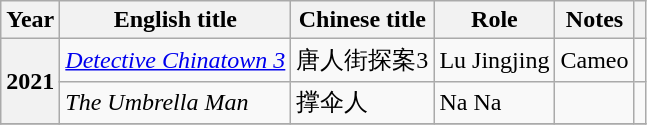<table class="wikitable plainrowheaders">
<tr>
<th scope="col">Year</th>
<th scope="col">English title</th>
<th scope="col">Chinese title</th>
<th scope="col">Role</th>
<th scope="col">Notes</th>
<th scope="col" class="unsortable"></th>
</tr>
<tr>
<th scope="row" rowspan="2">2021</th>
<td><em><a href='#'>Detective Chinatown 3</a></em></td>
<td>唐人街探案3</td>
<td>Lu Jingjing</td>
<td>Cameo</td>
<td style="text-align:center"></td>
</tr>
<tr>
<td><em>The Umbrella Man</em></td>
<td>撑伞人</td>
<td>Na Na</td>
<td></td>
<td style="text-align:center"></td>
</tr>
<tr>
</tr>
</table>
